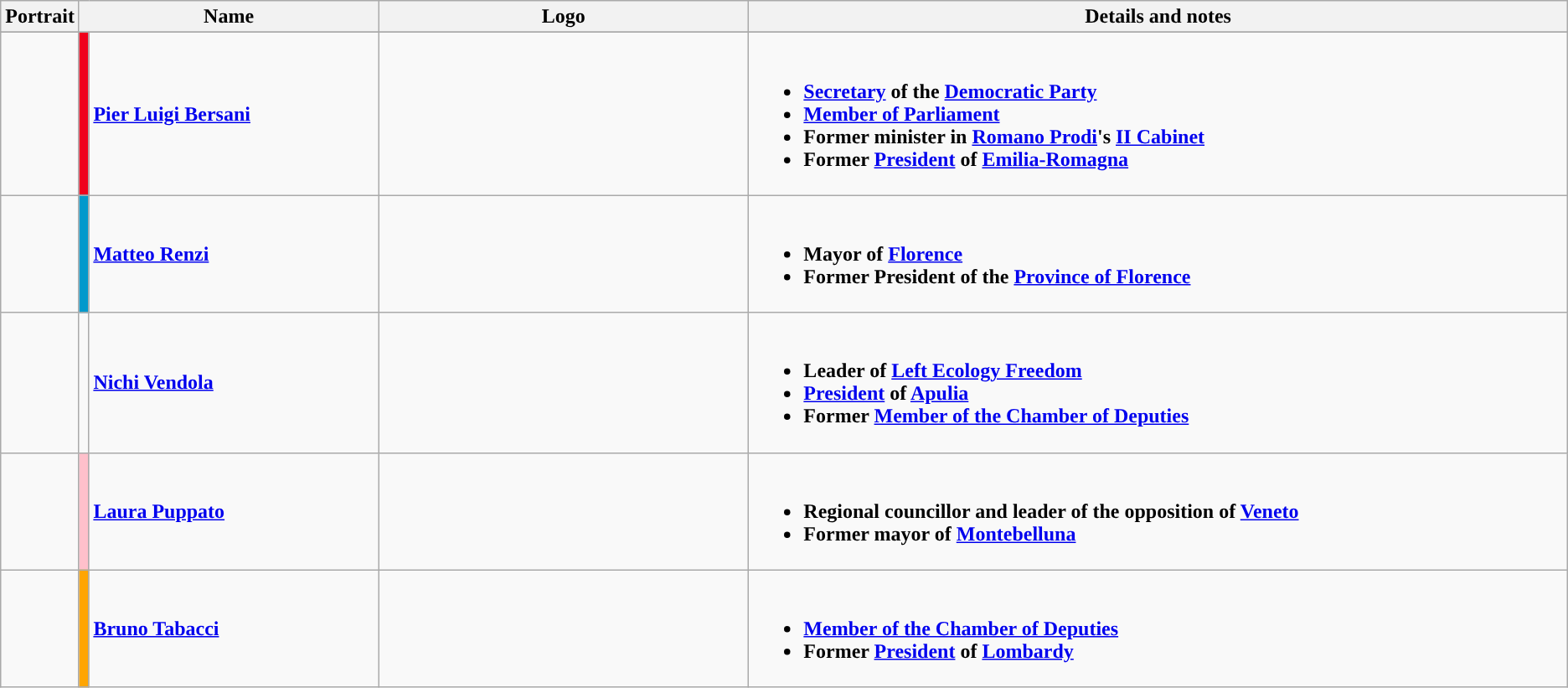<table class="wikitable">
<tr>
<th>Portrait</th>
<th colspan=2 width =20%>Name</th>
<th width=25%>Logo</th>
<th width = 70%>Details and notes</th>
</tr>
<tr>
</tr>
<tr>
<td></td>
<td style="background:#F0001C;"></td>
<td><strong><a href='#'>Pier Luigi Bersani</a></strong></td>
<td></td>
<td width = 80%><br><ul><li><strong><a href='#'>Secretary</a> of the <a href='#'>Democratic Party</a></strong></li><li><strong><a href='#'>Member of Parliament</a></strong></li><li><strong>Former minister in <a href='#'>Romano Prodi</a>'s <a href='#'>II Cabinet</a></strong></li><li><strong>Former <a href='#'>President</a> of <a href='#'>Emilia-Romagna</a></strong></li></ul></td>
</tr>
<tr>
<td></td>
<td style="background:#0099CC;"></td>
<td width=225><strong><a href='#'>Matteo Renzi</a></strong></td>
<td></td>
<td with=80%><br><ul><li><strong>Mayor of <a href='#'>Florence</a></strong></li><li><strong>Former President of the <a href='#'>Province of Florence</a></strong></li></ul></td>
</tr>
<tr>
<td></td>
<td style="color:inherit;background:"></td>
<td width=225><strong><a href='#'>Nichi Vendola</a></strong></td>
<td></td>
<td width=80%><br><ul><li><strong>Leader of <a href='#'>Left Ecology Freedom</a></strong></li><li><strong><a href='#'>President</a> of <a href='#'>Apulia</a></strong></li><li><strong>Former <a href='#'>Member of the Chamber of Deputies</a></strong></li></ul></td>
</tr>
<tr>
<td></td>
<td style="background:pink;"></td>
<td width=225><strong><a href='#'>Laura Puppato</a></strong></td>
<td></td>
<td width=80%><br><ul><li><strong>Regional councillor and leader of the opposition of <a href='#'>Veneto</a></strong></li><li><strong>Former mayor of <a href='#'>Montebelluna</a></strong></li></ul></td>
</tr>
<tr>
<td></td>
<td style="background:orange;"></td>
<td width=225><strong><a href='#'>Bruno Tabacci</a></strong></td>
<td></td>
<td width=80%><br><ul><li><strong><a href='#'>Member of the Chamber of Deputies</a></strong></li><li><strong>Former <a href='#'>President</a> of <a href='#'>Lombardy</a></strong></li></ul></td>
</tr>
</table>
